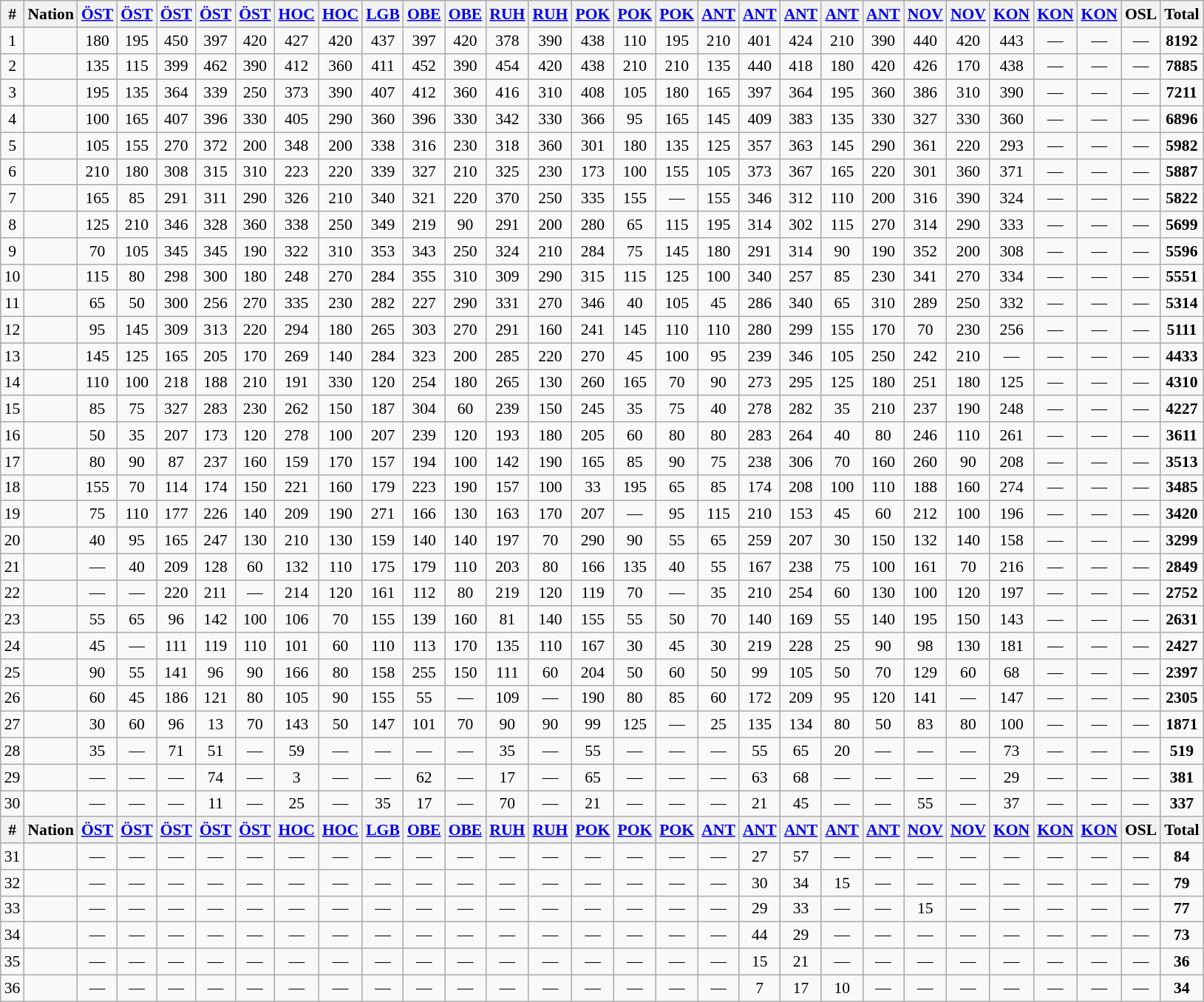<table class="wikitable" style="text-align:center;font-size:90%">
<tr>
<th>#</th>
<th>Nation</th>
<th><a href='#'>ÖST</a> <br> </th>
<th><a href='#'>ÖST</a> <br> </th>
<th><a href='#'>ÖST</a> <br> </th>
<th><a href='#'>ÖST</a> <br> </th>
<th><a href='#'>ÖST</a> <br> </th>
<th><a href='#'>HOC</a> <br> </th>
<th><a href='#'>HOC</a> <br> </th>
<th><a href='#'>LGB</a> <br> </th>
<th><a href='#'>OBE</a> <br> </th>
<th><a href='#'>OBE</a> <br> </th>
<th><a href='#'>RUH</a> <br> </th>
<th><a href='#'>RUH</a> <br> </th>
<th><a href='#'>POK</a> <br> </th>
<th><a href='#'>POK</a> <br> </th>
<th><a href='#'>POK</a> <br> </th>
<th><a href='#'>ANT</a> <br> </th>
<th><a href='#'>ANT</a> <br> </th>
<th><a href='#'>ANT</a> <br> </th>
<th><a href='#'>ANT</a> <br> </th>
<th><a href='#'>ANT</a> <br> </th>
<th><a href='#'>NOV</a> <br> </th>
<th><a href='#'>NOV</a> <br> </th>
<th><a href='#'>KON</a> <br> </th>
<th><a href='#'>KON</a> <br> </th>
<th><a href='#'>KON</a> <br> </th>
<th>OSL <br> </th>
<th><strong>Total</strong> </th>
</tr>
<tr>
<td>1</td>
<td align="left"></td>
<td>180</td>
<td>195</td>
<td>450</td>
<td>397</td>
<td>420</td>
<td>427</td>
<td>420</td>
<td>437</td>
<td>397</td>
<td>420</td>
<td>378</td>
<td>390</td>
<td>438</td>
<td>110</td>
<td>195</td>
<td>210</td>
<td>401</td>
<td>424</td>
<td>210</td>
<td>390</td>
<td>440</td>
<td>420</td>
<td>443</td>
<td>—</td>
<td>—</td>
<td>—</td>
<td><strong>8192</strong></td>
</tr>
<tr>
<td>2</td>
<td align="left"></td>
<td>135</td>
<td>115</td>
<td>399</td>
<td>462</td>
<td>390</td>
<td>412</td>
<td>360</td>
<td>411</td>
<td>452</td>
<td>390</td>
<td>454</td>
<td>420</td>
<td>438</td>
<td>210</td>
<td>210</td>
<td>135</td>
<td>440</td>
<td>418</td>
<td>180</td>
<td>420</td>
<td>426</td>
<td>170</td>
<td>438</td>
<td>—</td>
<td>—</td>
<td>—</td>
<td><strong>7885</strong></td>
</tr>
<tr>
<td>3</td>
<td align="left"></td>
<td>195</td>
<td>135</td>
<td>364</td>
<td>339</td>
<td>250</td>
<td>373</td>
<td>390</td>
<td>407</td>
<td>412</td>
<td>360</td>
<td>416</td>
<td>310</td>
<td>408</td>
<td>105</td>
<td>180</td>
<td>165</td>
<td>397</td>
<td>364</td>
<td>195</td>
<td>360</td>
<td>386</td>
<td>310</td>
<td>390</td>
<td>—</td>
<td>—</td>
<td>—</td>
<td><strong>7211</strong></td>
</tr>
<tr>
<td>4</td>
<td align="left"></td>
<td>100</td>
<td>165</td>
<td>407</td>
<td>396</td>
<td>330</td>
<td>405</td>
<td>290</td>
<td>360</td>
<td>396</td>
<td>330</td>
<td>342</td>
<td>330</td>
<td>366</td>
<td>95</td>
<td>165</td>
<td>145</td>
<td>409</td>
<td>383</td>
<td>135</td>
<td>330</td>
<td>327</td>
<td>330</td>
<td>360</td>
<td>—</td>
<td>—</td>
<td>—</td>
<td><strong>6896</strong></td>
</tr>
<tr>
<td>5</td>
<td align="left"></td>
<td>105</td>
<td>155</td>
<td>270</td>
<td>372</td>
<td>200</td>
<td>348</td>
<td>200</td>
<td>338</td>
<td>316</td>
<td>230</td>
<td>318</td>
<td>360</td>
<td>301</td>
<td>180</td>
<td>135</td>
<td>125</td>
<td>357</td>
<td>363</td>
<td>145</td>
<td>290</td>
<td>361</td>
<td>220</td>
<td>293</td>
<td>—</td>
<td>—</td>
<td>—</td>
<td><strong>5982</strong></td>
</tr>
<tr>
<td>6</td>
<td align="left"></td>
<td>210</td>
<td>180</td>
<td>308</td>
<td>315</td>
<td>310</td>
<td>223</td>
<td>220</td>
<td>339</td>
<td>327</td>
<td>210</td>
<td>325</td>
<td>230</td>
<td>173</td>
<td>100</td>
<td>155</td>
<td>105</td>
<td>373</td>
<td>367</td>
<td>165</td>
<td>220</td>
<td>301</td>
<td>360</td>
<td>371</td>
<td>—</td>
<td>—</td>
<td>—</td>
<td><strong>5887</strong></td>
</tr>
<tr>
<td>7</td>
<td align="left"></td>
<td>165</td>
<td>85</td>
<td>291</td>
<td>311</td>
<td>290</td>
<td>326</td>
<td>210</td>
<td>340</td>
<td>321</td>
<td>220</td>
<td>370</td>
<td>250</td>
<td>335</td>
<td>155</td>
<td>—</td>
<td>155</td>
<td>346</td>
<td>312</td>
<td>110</td>
<td>200</td>
<td>316</td>
<td>390</td>
<td>324</td>
<td>—</td>
<td>—</td>
<td>—</td>
<td><strong>5822</strong></td>
</tr>
<tr>
<td>8</td>
<td align="left"></td>
<td>125</td>
<td>210</td>
<td>346</td>
<td>328</td>
<td>360</td>
<td>338</td>
<td>250</td>
<td>349</td>
<td>219</td>
<td>90</td>
<td>291</td>
<td>200</td>
<td>280</td>
<td>65</td>
<td>115</td>
<td>195</td>
<td>314</td>
<td>302</td>
<td>115</td>
<td>270</td>
<td>314</td>
<td>290</td>
<td>333</td>
<td>—</td>
<td>—</td>
<td>—</td>
<td><strong>5699</strong></td>
</tr>
<tr>
<td>9</td>
<td align="left"></td>
<td>70</td>
<td>105</td>
<td>345</td>
<td>345</td>
<td>190</td>
<td>322</td>
<td>310</td>
<td>353</td>
<td>343</td>
<td>250</td>
<td>324</td>
<td>210</td>
<td>284</td>
<td>75</td>
<td>145</td>
<td>180</td>
<td>291</td>
<td>314</td>
<td>90</td>
<td>190</td>
<td>352</td>
<td>200</td>
<td>308</td>
<td>—</td>
<td>—</td>
<td>—</td>
<td><strong>5596</strong></td>
</tr>
<tr>
<td>10</td>
<td align="left"></td>
<td>115</td>
<td>80</td>
<td>298</td>
<td>300</td>
<td>180</td>
<td>248</td>
<td>270</td>
<td>284</td>
<td>355</td>
<td>310</td>
<td>309</td>
<td>290</td>
<td>315</td>
<td>115</td>
<td>125</td>
<td>100</td>
<td>340</td>
<td>257</td>
<td>85</td>
<td>230</td>
<td>341</td>
<td>270</td>
<td>334</td>
<td>—</td>
<td>—</td>
<td>—</td>
<td><strong>5551</strong></td>
</tr>
<tr>
<td>11</td>
<td align="left"></td>
<td>65</td>
<td>50</td>
<td>300</td>
<td>256</td>
<td>270</td>
<td>335</td>
<td>230</td>
<td>282</td>
<td>227</td>
<td>290</td>
<td>331</td>
<td>270</td>
<td>346</td>
<td>40</td>
<td>105</td>
<td>45</td>
<td>286</td>
<td>340</td>
<td>65</td>
<td>310</td>
<td>289</td>
<td>250</td>
<td>332</td>
<td>—</td>
<td>—</td>
<td>—</td>
<td><strong>5314</strong></td>
</tr>
<tr>
<td>12</td>
<td align="left"></td>
<td>95</td>
<td>145</td>
<td>309</td>
<td>313</td>
<td>220</td>
<td>294</td>
<td>180</td>
<td>265</td>
<td>303</td>
<td>270</td>
<td>291</td>
<td>160</td>
<td>241</td>
<td>145</td>
<td>110</td>
<td>110</td>
<td>280</td>
<td>299</td>
<td>155</td>
<td>170</td>
<td>70</td>
<td>230</td>
<td>256</td>
<td>—</td>
<td>—</td>
<td>—</td>
<td><strong>5111</strong></td>
</tr>
<tr>
<td>13</td>
<td align="left"></td>
<td>145</td>
<td>125</td>
<td>165</td>
<td>205</td>
<td>170</td>
<td>269</td>
<td>140</td>
<td>284</td>
<td>323</td>
<td>200</td>
<td>285</td>
<td>220</td>
<td>270</td>
<td>45</td>
<td>100</td>
<td>95</td>
<td>239</td>
<td>346</td>
<td>105</td>
<td>250</td>
<td>242</td>
<td>210</td>
<td>—</td>
<td>—</td>
<td>—</td>
<td>—</td>
<td><strong>4433</strong></td>
</tr>
<tr>
<td>14</td>
<td align="left"></td>
<td>110</td>
<td>100</td>
<td>218</td>
<td>188</td>
<td>210</td>
<td>191</td>
<td>330</td>
<td>120</td>
<td>254</td>
<td>180</td>
<td>265</td>
<td>130</td>
<td>260</td>
<td>165</td>
<td>70</td>
<td>90</td>
<td>273</td>
<td>295</td>
<td>125</td>
<td>180</td>
<td>251</td>
<td>180</td>
<td>125</td>
<td>—</td>
<td>—</td>
<td>—</td>
<td><strong>4310</strong></td>
</tr>
<tr>
<td>15</td>
<td align="left"></td>
<td>85</td>
<td>75</td>
<td>327</td>
<td>283</td>
<td>230</td>
<td>262</td>
<td>150</td>
<td>187</td>
<td>304</td>
<td>60</td>
<td>239</td>
<td>150</td>
<td>245</td>
<td>35</td>
<td>75</td>
<td>40</td>
<td>278</td>
<td>282</td>
<td>35</td>
<td>210</td>
<td>237</td>
<td>190</td>
<td>248</td>
<td>—</td>
<td>—</td>
<td>—</td>
<td><strong>4227</strong></td>
</tr>
<tr>
<td>16</td>
<td align="left"></td>
<td>50</td>
<td>35</td>
<td>207</td>
<td>173</td>
<td>120</td>
<td>278</td>
<td>100</td>
<td>207</td>
<td>239</td>
<td>120</td>
<td>193</td>
<td>180</td>
<td>205</td>
<td>60</td>
<td>80</td>
<td>80</td>
<td>283</td>
<td>264</td>
<td>40</td>
<td>80</td>
<td>246</td>
<td>110</td>
<td>261</td>
<td>—</td>
<td>—</td>
<td>—</td>
<td><strong>3611</strong></td>
</tr>
<tr>
<td>17</td>
<td align="left"></td>
<td>80</td>
<td>90</td>
<td>87</td>
<td>237</td>
<td>160</td>
<td>159</td>
<td>170</td>
<td>157</td>
<td>194</td>
<td>100</td>
<td>142</td>
<td>190</td>
<td>165</td>
<td>85</td>
<td>90</td>
<td>75</td>
<td>238</td>
<td>306</td>
<td>70</td>
<td>160</td>
<td>260</td>
<td>90</td>
<td>208</td>
<td>—</td>
<td>—</td>
<td>—</td>
<td><strong>3513</strong></td>
</tr>
<tr>
<td>18</td>
<td align="left"></td>
<td>155</td>
<td>70</td>
<td>114</td>
<td>174</td>
<td>150</td>
<td>221</td>
<td>160</td>
<td>179</td>
<td>223</td>
<td>190</td>
<td>157</td>
<td>100</td>
<td>33</td>
<td>195</td>
<td>65</td>
<td>85</td>
<td>174</td>
<td>208</td>
<td>100</td>
<td>110</td>
<td>188</td>
<td>160</td>
<td>274</td>
<td>—</td>
<td>—</td>
<td>—</td>
<td><strong>3485</strong></td>
</tr>
<tr>
<td>19</td>
<td align="left"></td>
<td>75</td>
<td>110</td>
<td>177</td>
<td>226</td>
<td>140</td>
<td>209</td>
<td>190</td>
<td>271</td>
<td>166</td>
<td>130</td>
<td>163</td>
<td>170</td>
<td>207</td>
<td>—</td>
<td>95</td>
<td>115</td>
<td>210</td>
<td>153</td>
<td>45</td>
<td>60</td>
<td>212</td>
<td>100</td>
<td>196</td>
<td>—</td>
<td>—</td>
<td>—</td>
<td><strong>3420</strong></td>
</tr>
<tr>
<td>20</td>
<td align="left"></td>
<td>40</td>
<td>95</td>
<td>165</td>
<td>247</td>
<td>130</td>
<td>210</td>
<td>130</td>
<td>159</td>
<td>140</td>
<td>140</td>
<td>197</td>
<td>70</td>
<td>290</td>
<td>90</td>
<td>55</td>
<td>65</td>
<td>259</td>
<td>207</td>
<td>30</td>
<td>150</td>
<td>132</td>
<td>140</td>
<td>158</td>
<td>—</td>
<td>—</td>
<td>—</td>
<td><strong>3299</strong></td>
</tr>
<tr>
<td>21</td>
<td align="left"></td>
<td>—</td>
<td>40</td>
<td>209</td>
<td>128</td>
<td>60</td>
<td>132</td>
<td>110</td>
<td>175</td>
<td>179</td>
<td>110</td>
<td>203</td>
<td>80</td>
<td>166</td>
<td>135</td>
<td>40</td>
<td>55</td>
<td>167</td>
<td>238</td>
<td>75</td>
<td>100</td>
<td>161</td>
<td>70</td>
<td>216</td>
<td>—</td>
<td>—</td>
<td>—</td>
<td><strong>2849</strong></td>
</tr>
<tr>
<td>22</td>
<td align="left"></td>
<td>—</td>
<td>—</td>
<td>220</td>
<td>211</td>
<td>—</td>
<td>214</td>
<td>120</td>
<td>161</td>
<td>112</td>
<td>80</td>
<td>219</td>
<td>120</td>
<td>119</td>
<td>70</td>
<td>—</td>
<td>35</td>
<td>210</td>
<td>254</td>
<td>60</td>
<td>130</td>
<td>100</td>
<td>120</td>
<td>197</td>
<td>—</td>
<td>—</td>
<td>—</td>
<td><strong>2752</strong></td>
</tr>
<tr>
<td>23</td>
<td align="left"></td>
<td>55</td>
<td>65</td>
<td>96</td>
<td>142</td>
<td>100</td>
<td>106</td>
<td>70</td>
<td>155</td>
<td>139</td>
<td>160</td>
<td>81</td>
<td>140</td>
<td>155</td>
<td>55</td>
<td>50</td>
<td>70</td>
<td>140</td>
<td>169</td>
<td>55</td>
<td>140</td>
<td>195</td>
<td>150</td>
<td>143</td>
<td>—</td>
<td>—</td>
<td>—</td>
<td><strong>2631</strong></td>
</tr>
<tr>
<td>24</td>
<td align="left"></td>
<td>45</td>
<td>—</td>
<td>111</td>
<td>119</td>
<td>110</td>
<td>101</td>
<td>60</td>
<td>110</td>
<td>113</td>
<td>170</td>
<td>135</td>
<td>110</td>
<td>167</td>
<td>30</td>
<td>45</td>
<td>30</td>
<td>219</td>
<td>228</td>
<td>25</td>
<td>90</td>
<td>98</td>
<td>130</td>
<td>181</td>
<td>—</td>
<td>—</td>
<td>—</td>
<td><strong>2427</strong></td>
</tr>
<tr>
<td>25</td>
<td align="left"></td>
<td>90</td>
<td>55</td>
<td>141</td>
<td>96</td>
<td>90</td>
<td>166</td>
<td>80</td>
<td>158</td>
<td>255</td>
<td>150</td>
<td>111</td>
<td>60</td>
<td>204</td>
<td>50</td>
<td>60</td>
<td>50</td>
<td>99</td>
<td>105</td>
<td>50</td>
<td>70</td>
<td>129</td>
<td>60</td>
<td>68</td>
<td>—</td>
<td>—</td>
<td>—</td>
<td><strong>2397</strong></td>
</tr>
<tr>
<td>26</td>
<td align="left"></td>
<td>60</td>
<td>45</td>
<td>186</td>
<td>121</td>
<td>80</td>
<td>105</td>
<td>90</td>
<td>155</td>
<td>55</td>
<td>—</td>
<td>109</td>
<td>—</td>
<td>190</td>
<td>80</td>
<td>85</td>
<td>60</td>
<td>172</td>
<td>209</td>
<td>95</td>
<td>120</td>
<td>141</td>
<td>—</td>
<td>147</td>
<td>—</td>
<td>—</td>
<td>—</td>
<td><strong>2305</strong></td>
</tr>
<tr>
<td>27</td>
<td align="left"></td>
<td>30</td>
<td>60</td>
<td>96</td>
<td>13</td>
<td>70</td>
<td>143</td>
<td>50</td>
<td>147</td>
<td>101</td>
<td>70</td>
<td>90</td>
<td>90</td>
<td>99</td>
<td>125</td>
<td>—</td>
<td>25</td>
<td>135</td>
<td>134</td>
<td>80</td>
<td>50</td>
<td>83</td>
<td>80</td>
<td>100</td>
<td>—</td>
<td>—</td>
<td>—</td>
<td><strong>1871</strong></td>
</tr>
<tr>
<td>28</td>
<td align="left"></td>
<td>35</td>
<td>—</td>
<td>71</td>
<td>51</td>
<td>—</td>
<td>59</td>
<td>—</td>
<td>—</td>
<td>—</td>
<td>—</td>
<td>35</td>
<td>—</td>
<td>55</td>
<td>—</td>
<td>—</td>
<td>—</td>
<td>55</td>
<td>65</td>
<td>20</td>
<td>—</td>
<td>—</td>
<td>—</td>
<td>73</td>
<td>—</td>
<td>—</td>
<td>—</td>
<td><strong>519</strong></td>
</tr>
<tr>
<td>29</td>
<td align="left"></td>
<td>—</td>
<td>—</td>
<td>—</td>
<td>74</td>
<td>—</td>
<td>3</td>
<td>—</td>
<td>—</td>
<td>62</td>
<td>—</td>
<td>17</td>
<td>—</td>
<td>65</td>
<td>—</td>
<td>—</td>
<td>—</td>
<td>63</td>
<td>68</td>
<td>—</td>
<td>—</td>
<td>—</td>
<td>—</td>
<td>29</td>
<td>—</td>
<td>—</td>
<td>—</td>
<td><strong>381</strong></td>
</tr>
<tr>
<td>30</td>
<td align="left"></td>
<td>—</td>
<td>—</td>
<td>—</td>
<td>11</td>
<td>—</td>
<td>25</td>
<td>—</td>
<td>35</td>
<td>17</td>
<td>—</td>
<td>70</td>
<td>—</td>
<td>21</td>
<td>—</td>
<td>—</td>
<td>—</td>
<td>21</td>
<td>45</td>
<td>—</td>
<td>—</td>
<td>55</td>
<td>—</td>
<td>37</td>
<td>—</td>
<td>—</td>
<td>—</td>
<td><strong>337</strong></td>
</tr>
<tr>
<th>#</th>
<th>Nation</th>
<th><a href='#'>ÖST</a> <br> </th>
<th><a href='#'>ÖST</a> <br> </th>
<th><a href='#'>ÖST</a> <br> </th>
<th><a href='#'>ÖST</a> <br> </th>
<th><a href='#'>ÖST</a> <br> </th>
<th><a href='#'>HOC</a> <br> </th>
<th><a href='#'>HOC</a> <br> </th>
<th><a href='#'>LGB</a> <br> </th>
<th><a href='#'>OBE</a> <br> </th>
<th><a href='#'>OBE</a> <br> </th>
<th><a href='#'>RUH</a> <br> </th>
<th><a href='#'>RUH</a> <br> </th>
<th><a href='#'>POK</a> <br> </th>
<th><a href='#'>POK</a> <br> </th>
<th><a href='#'>POK</a> <br> </th>
<th><a href='#'>ANT</a> <br> </th>
<th><a href='#'>ANT</a> <br> </th>
<th><a href='#'>ANT</a> <br> </th>
<th><a href='#'>ANT</a> <br> </th>
<th><a href='#'>ANT</a> <br> </th>
<th><a href='#'>NOV</a> <br> </th>
<th><a href='#'>NOV</a> <br> </th>
<th><a href='#'>KON</a> <br> </th>
<th><a href='#'>KON</a> <br> </th>
<th><a href='#'>KON</a> <br> </th>
<th>OSL <br> </th>
<th><strong>Total</strong></th>
</tr>
<tr>
<td>31</td>
<td align="left"></td>
<td>—</td>
<td>—</td>
<td>—</td>
<td>—</td>
<td>—</td>
<td>—</td>
<td>—</td>
<td>—</td>
<td>—</td>
<td>—</td>
<td>—</td>
<td>—</td>
<td>—</td>
<td>—</td>
<td>—</td>
<td>—</td>
<td>27</td>
<td>57</td>
<td>—</td>
<td>—</td>
<td>—</td>
<td>—</td>
<td>—</td>
<td>—</td>
<td>—</td>
<td>—</td>
<td><strong>84</strong></td>
</tr>
<tr>
<td>32</td>
<td align="left"></td>
<td>—</td>
<td>—</td>
<td>—</td>
<td>—</td>
<td>—</td>
<td>—</td>
<td>—</td>
<td>—</td>
<td>—</td>
<td>—</td>
<td>—</td>
<td>—</td>
<td>—</td>
<td>—</td>
<td>—</td>
<td>—</td>
<td>30</td>
<td>34</td>
<td>15</td>
<td>—</td>
<td>—</td>
<td>—</td>
<td>—</td>
<td>—</td>
<td>—</td>
<td>—</td>
<td><strong>79</strong></td>
</tr>
<tr>
<td>33</td>
<td align="left"></td>
<td>—</td>
<td>—</td>
<td>—</td>
<td>—</td>
<td>—</td>
<td>—</td>
<td>—</td>
<td>—</td>
<td>—</td>
<td>—</td>
<td>—</td>
<td>—</td>
<td>—</td>
<td>—</td>
<td>—</td>
<td>—</td>
<td>29</td>
<td>33</td>
<td>—</td>
<td>—</td>
<td>15</td>
<td>—</td>
<td>—</td>
<td>—</td>
<td>—</td>
<td>—</td>
<td><strong>77</strong></td>
</tr>
<tr>
<td>34</td>
<td align="left"></td>
<td>—</td>
<td>—</td>
<td>—</td>
<td>—</td>
<td>—</td>
<td>—</td>
<td>—</td>
<td>—</td>
<td>—</td>
<td>—</td>
<td>—</td>
<td>—</td>
<td>—</td>
<td>—</td>
<td>—</td>
<td>—</td>
<td>44</td>
<td>29</td>
<td>—</td>
<td>—</td>
<td>—</td>
<td>—</td>
<td>—</td>
<td>—</td>
<td>—</td>
<td>—</td>
<td><strong>73</strong></td>
</tr>
<tr>
<td>35</td>
<td align="left"></td>
<td>—</td>
<td>—</td>
<td>—</td>
<td>—</td>
<td>—</td>
<td>—</td>
<td>—</td>
<td>—</td>
<td>—</td>
<td>—</td>
<td>—</td>
<td>—</td>
<td>—</td>
<td>—</td>
<td>—</td>
<td>—</td>
<td>15</td>
<td>21</td>
<td>—</td>
<td>—</td>
<td>—</td>
<td>—</td>
<td>—</td>
<td>—</td>
<td>—</td>
<td>—</td>
<td><strong>36</strong></td>
</tr>
<tr>
<td>36</td>
<td align="left"></td>
<td>—</td>
<td>—</td>
<td>—</td>
<td>—</td>
<td>—</td>
<td>—</td>
<td>—</td>
<td>—</td>
<td>—</td>
<td>—</td>
<td>—</td>
<td>—</td>
<td>—</td>
<td>—</td>
<td>—</td>
<td>—</td>
<td>7</td>
<td>17</td>
<td>10</td>
<td>—</td>
<td>—</td>
<td>—</td>
<td>—</td>
<td>—</td>
<td>—</td>
<td>—</td>
<td><strong>34</strong></td>
</tr>
</table>
